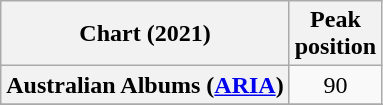<table class="wikitable sortable plainrowheaders" style="text-align:center">
<tr>
<th scope="col">Chart (2021)</th>
<th scope="col">Peak<br>position</th>
</tr>
<tr>
<th scope="row">Australian Albums (<a href='#'>ARIA</a>)</th>
<td>90</td>
</tr>
<tr>
</tr>
<tr>
</tr>
<tr>
</tr>
</table>
